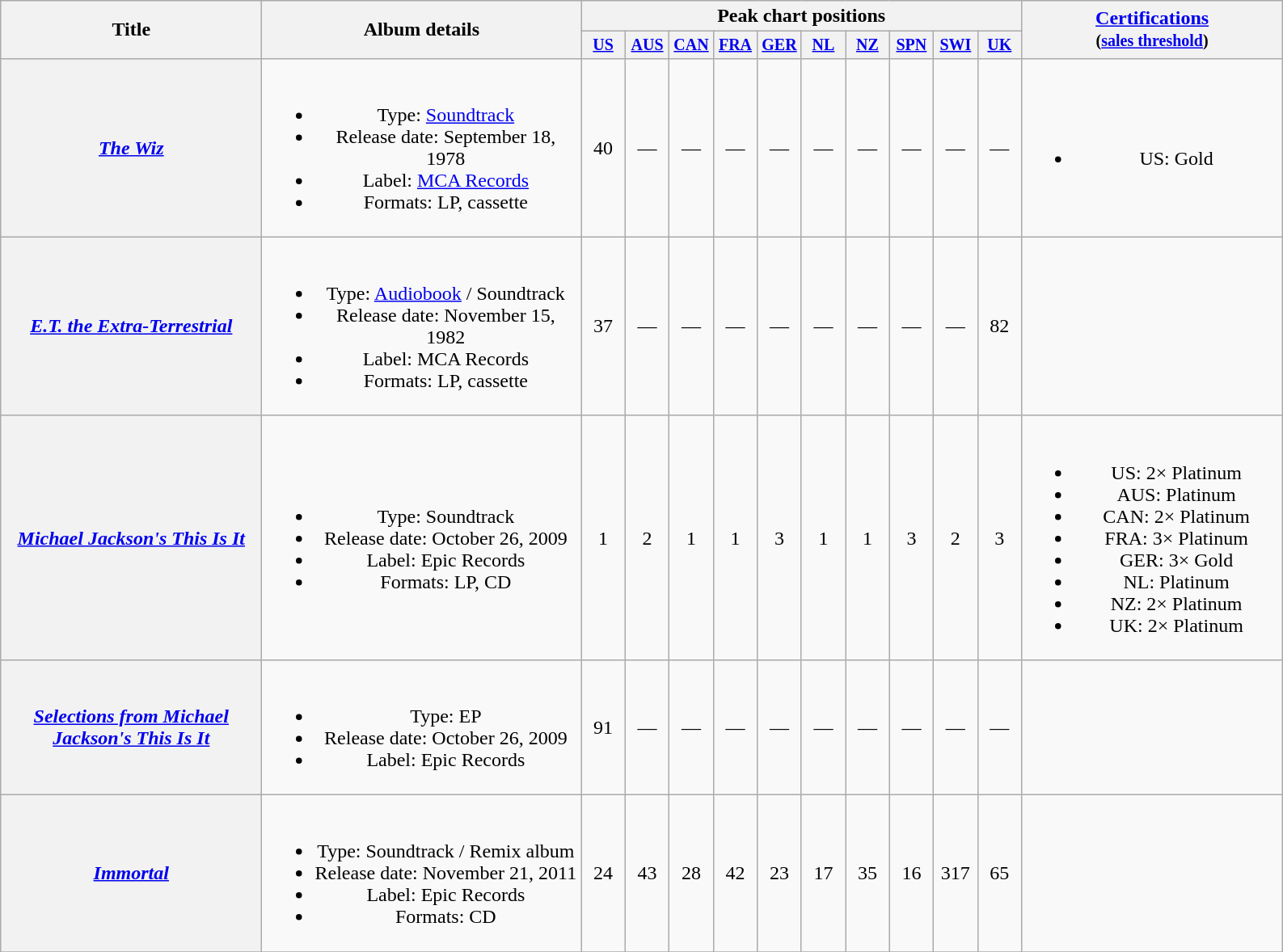<table class="wikitable plainrowheaders" style="text-align:center;">
<tr>
<th rowspan="2" style="width:13em;" scope=col>Title</th>
<th rowspan="2" style="width:16em;" scope=col>Album details</th>
<th colspan="10" scope=col>Peak chart positions</th>
<th rowspan="2" style="width:13em;" scope=col><a href='#'>Certifications</a><br><small>(<a href='#'>sales threshold</a>)</small></th>
</tr>
<tr style="font-size:smaller;">
<th width="30"scope=col><a href='#'>US</a><br></th>
<th width="30" scope=col><a href='#'>AUS</a><br></th>
<th width="30" scope=col><a href='#'>CAN</a><br></th>
<th width="30" scope=col><a href='#'>FRA</a><br></th>
<th width="30" scope=col><a href='#'>GER</a><br></th>
<th width="30" scope=col><a href='#'>NL</a><br></th>
<th width="30" scope=col><a href='#'>NZ</a><br></th>
<th width="30" scope=col><a href='#'>SPN</a><br></th>
<th width="30" scope=col><a href='#'>SWI</a><br></th>
<th width="30" scope=col><a href='#'>UK</a><br></th>
</tr>
<tr>
<th scope="row"><em><a href='#'>The Wiz</a></em></th>
<td><br><ul><li>Type: <a href='#'>Soundtrack</a></li><li>Release date: September 18, 1978</li><li>Label: <a href='#'>MCA Records</a></li><li>Formats: LP, cassette</li></ul></td>
<td>40</td>
<td>—</td>
<td>—</td>
<td>—</td>
<td>—</td>
<td>—</td>
<td>—</td>
<td>—</td>
<td>—</td>
<td>—</td>
<td><br><ul><li>US: Gold</li></ul></td>
</tr>
<tr>
<th scope="row"><em><a href='#'>E.T. the Extra-Terrestrial</a></em></th>
<td><br><ul><li>Type: <a href='#'>Audiobook</a> / Soundtrack</li><li>Release date: November 15, 1982</li><li>Label: MCA Records</li><li>Formats: LP, cassette</li></ul></td>
<td>37</td>
<td>—</td>
<td>—</td>
<td>—</td>
<td>—</td>
<td>—</td>
<td>—</td>
<td>—</td>
<td>—</td>
<td>82</td>
<td></td>
</tr>
<tr>
<th scope="row"><em><a href='#'>Michael Jackson's This Is It</a></em></th>
<td><br><ul><li>Type: Soundtrack</li><li>Release date: October 26, 2009</li><li>Label: Epic Records</li><li>Formats: LP, CD</li></ul></td>
<td>1</td>
<td>2</td>
<td>1</td>
<td>1</td>
<td>3</td>
<td>1</td>
<td>1</td>
<td>3</td>
<td>2</td>
<td>3</td>
<td><br><ul><li>US: 2× Platinum</li><li>AUS: Platinum</li><li>CAN: 2× Platinum</li><li>FRA: 3× Platinum</li><li>GER: 3× Gold</li><li>NL: Platinum</li><li>NZ: 2× Platinum</li><li>UK: 2× Platinum</li></ul></td>
</tr>
<tr>
<th scope="row"><em><a href='#'>Selections from Michael Jackson's This Is It</a></em></th>
<td><br><ul><li>Type: EP</li><li>Release date: October 26, 2009</li><li>Label: Epic Records</li></ul></td>
<td>91</td>
<td>—</td>
<td>—</td>
<td>—</td>
<td>—</td>
<td>—</td>
<td>—</td>
<td>—</td>
<td>—</td>
<td>—</td>
<td></td>
</tr>
<tr>
<th scope="row"><em><a href='#'>Immortal</a></em></th>
<td><br><ul><li>Type: Soundtrack / Remix album</li><li>Release date: November 21, 2011</li><li>Label: Epic Records</li><li>Formats: CD</li></ul></td>
<td>24</td>
<td>43</td>
<td>28</td>
<td>42</td>
<td>23</td>
<td>17</td>
<td>35</td>
<td>16</td>
<td>317</td>
<td>65</td>
<td></td>
</tr>
<tr>
</tr>
</table>
